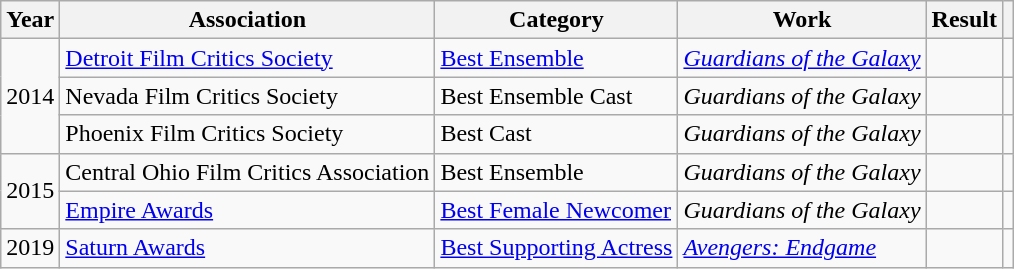<table class="wikitable sortable">
<tr>
<th>Year</th>
<th>Association</th>
<th>Category</th>
<th>Work</th>
<th>Result</th>
<th class="unsortable"></th>
</tr>
<tr>
<td rowspan="3">2014</td>
<td><a href='#'>Detroit Film Critics Society</a></td>
<td><a href='#'>Best Ensemble</a></td>
<td><em><a href='#'>Guardians of the Galaxy</a></em></td>
<td></td>
<td style="text-align:center;"></td>
</tr>
<tr>
<td>Nevada Film Critics Society</td>
<td>Best Ensemble Cast</td>
<td><em>Guardians of the Galaxy</em></td>
<td></td>
<td style="text-align:center;"></td>
</tr>
<tr>
<td>Phoenix Film Critics Society</td>
<td>Best Cast</td>
<td><em>Guardians of the Galaxy</em></td>
<td></td>
<td style="text-align:center;"></td>
</tr>
<tr>
<td rowspan="2">2015</td>
<td>Central Ohio Film Critics Association</td>
<td>Best Ensemble</td>
<td><em>Guardians of the Galaxy</em></td>
<td></td>
<td style="text-align:center;"></td>
</tr>
<tr>
<td><a href='#'>Empire Awards</a></td>
<td><a href='#'>Best Female Newcomer</a></td>
<td><em>Guardians of the Galaxy</em></td>
<td></td>
<td style="text-align:center;"></td>
</tr>
<tr>
<td>2019</td>
<td><a href='#'>Saturn Awards</a></td>
<td><a href='#'>Best Supporting Actress</a></td>
<td><em><a href='#'>Avengers: Endgame</a></em></td>
<td></td>
<td style="text-align:center;"></td>
</tr>
</table>
